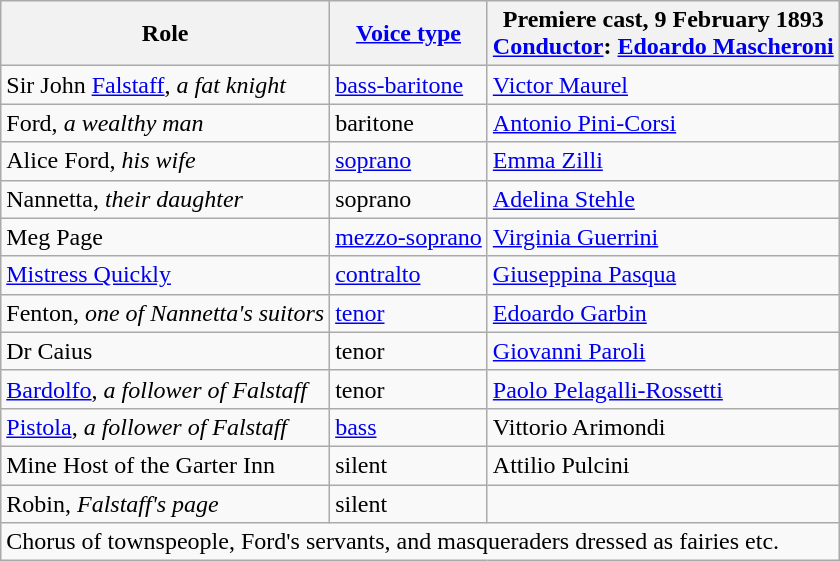<table class="wikitable">
<tr>
<th>Role</th>
<th><a href='#'>Voice type</a></th>
<th>Premiere cast, 9 February 1893<br><a href='#'>Conductor</a>: <a href='#'>Edoardo Mascheroni</a></th>
</tr>
<tr>
<td>Sir John <a href='#'>Falstaff</a>, <em>a fat knight</em></td>
<td><a href='#'>bass-baritone</a></td>
<td><a href='#'>Victor Maurel</a></td>
</tr>
<tr>
<td>Ford, <em>a wealthy man</em></td>
<td>baritone</td>
<td><a href='#'>Antonio Pini-Corsi</a></td>
</tr>
<tr>
<td>Alice Ford, <em>his wife</em></td>
<td><a href='#'>soprano</a></td>
<td><a href='#'>Emma Zilli</a></td>
</tr>
<tr>
<td>Nannetta, <em>their daughter</em></td>
<td>soprano</td>
<td><a href='#'>Adelina Stehle</a></td>
</tr>
<tr>
<td>Meg Page</td>
<td><a href='#'>mezzo-soprano</a></td>
<td><a href='#'>Virginia Guerrini</a></td>
</tr>
<tr>
<td><a href='#'>Mistress Quickly</a></td>
<td><a href='#'>contralto</a></td>
<td><a href='#'>Giuseppina Pasqua</a></td>
</tr>
<tr>
<td>Fenton, <em>one of Nannetta's suitors</em></td>
<td><a href='#'>tenor</a></td>
<td><a href='#'>Edoardo Garbin</a></td>
</tr>
<tr>
<td>Dr Caius</td>
<td>tenor</td>
<td><a href='#'>Giovanni Paroli</a></td>
</tr>
<tr>
<td><a href='#'>Bardolfo</a>, <em>a follower of Falstaff</em></td>
<td>tenor</td>
<td><a href='#'>Paolo Pelagalli-Rossetti</a></td>
</tr>
<tr>
<td><a href='#'>Pistola</a>, <em>a follower of Falstaff</em></td>
<td><a href='#'>bass</a></td>
<td>Vittorio Arimondi</td>
</tr>
<tr>
<td>Mine Host of the Garter Inn</td>
<td>silent</td>
<td>Attilio Pulcini</td>
</tr>
<tr>
<td>Robin, <em>Falstaff's page</em></td>
<td>silent</td>
<td></td>
</tr>
<tr>
<td colspan=3>Chorus of townspeople, Ford's servants, and masqueraders dressed as fairies etc.</td>
</tr>
</table>
